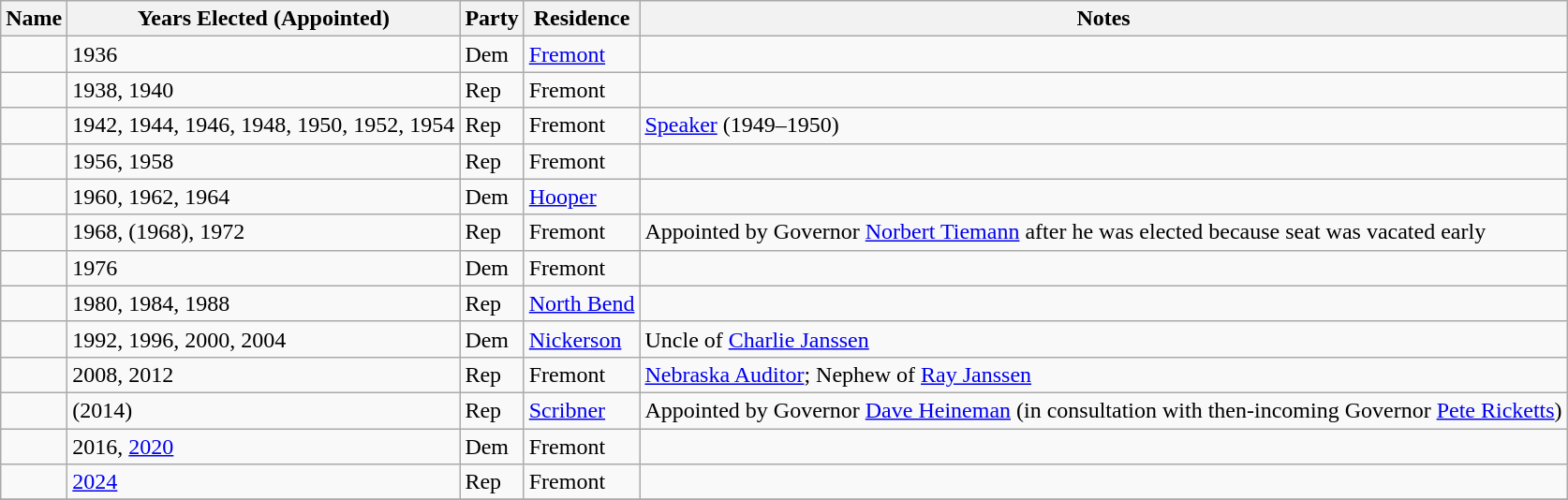<table class="wikitable sortable">
<tr>
<th>Name</th>
<th>Years Elected (Appointed)</th>
<th>Party</th>
<th>Residence</th>
<th>Notes</th>
</tr>
<tr>
<td></td>
<td>1936</td>
<td>Dem</td>
<td><a href='#'>Fremont</a></td>
<td></td>
</tr>
<tr>
<td></td>
<td>1938, 1940</td>
<td>Rep</td>
<td>Fremont</td>
<td></td>
</tr>
<tr>
<td></td>
<td>1942, 1944, 1946, 1948, 1950, 1952, 1954</td>
<td>Rep</td>
<td>Fremont</td>
<td><a href='#'>Speaker</a> (1949–1950)</td>
</tr>
<tr>
<td></td>
<td>1956, 1958</td>
<td>Rep</td>
<td>Fremont</td>
<td></td>
</tr>
<tr>
<td></td>
<td>1960, 1962, 1964</td>
<td>Dem</td>
<td><a href='#'>Hooper</a></td>
<td></td>
</tr>
<tr>
<td></td>
<td>1968, (1968), 1972</td>
<td>Rep</td>
<td>Fremont</td>
<td>Appointed by Governor <a href='#'>Norbert Tiemann</a> after he was elected because seat was vacated early</td>
</tr>
<tr>
<td></td>
<td>1976</td>
<td>Dem</td>
<td>Fremont</td>
<td></td>
</tr>
<tr>
<td></td>
<td>1980, 1984, 1988</td>
<td>Rep</td>
<td><a href='#'>North Bend</a></td>
<td></td>
</tr>
<tr>
<td></td>
<td>1992, 1996, 2000, 2004</td>
<td>Dem</td>
<td><a href='#'>Nickerson</a></td>
<td>Uncle of <a href='#'>Charlie Janssen</a></td>
</tr>
<tr>
<td></td>
<td>2008, 2012</td>
<td>Rep</td>
<td>Fremont</td>
<td><a href='#'>Nebraska Auditor</a>; Nephew of <a href='#'>Ray Janssen</a></td>
</tr>
<tr>
<td></td>
<td>(2014)</td>
<td>Rep</td>
<td><a href='#'>Scribner</a></td>
<td>Appointed by Governor <a href='#'>Dave Heineman</a> (in consultation with then-incoming Governor <a href='#'>Pete Ricketts</a>)</td>
</tr>
<tr>
<td></td>
<td>2016, <a href='#'>2020</a></td>
<td>Dem</td>
<td>Fremont</td>
<td></td>
</tr>
<tr>
<td></td>
<td><a href='#'>2024</a></td>
<td>Rep</td>
<td>Fremont</td>
<td></td>
</tr>
<tr>
</tr>
</table>
